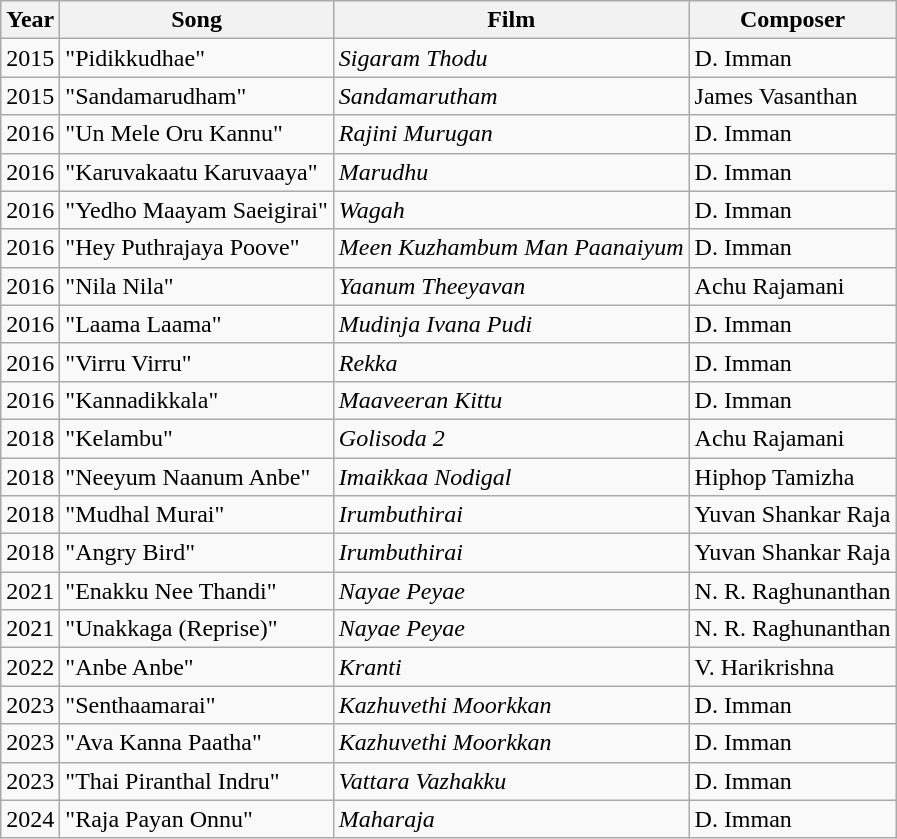<table class="wikitable">
<tr>
<th>Year</th>
<th>Song</th>
<th>Film</th>
<th>Composer</th>
</tr>
<tr>
<td>2015</td>
<td>"Pidikkudhae"</td>
<td><em>Sigaram Thodu</em></td>
<td>D. Imman</td>
</tr>
<tr>
<td>2015</td>
<td>"Sandamarudham"</td>
<td><em>Sandamarutham</em></td>
<td>James Vasanthan</td>
</tr>
<tr>
<td>2016</td>
<td>"Un Mele Oru Kannu"</td>
<td><em>Rajini Murugan</em></td>
<td>D. Imman</td>
</tr>
<tr>
<td>2016</td>
<td>"Karuvakaatu Karuvaaya"</td>
<td><em>Marudhu</em></td>
<td>D. Imman</td>
</tr>
<tr>
<td>2016</td>
<td>"Yedho Maayam Saeigirai"</td>
<td><em>Wagah</em></td>
<td>D. Imman</td>
</tr>
<tr>
<td>2016</td>
<td>"Hey Puthrajaya Poove"</td>
<td><em>Meen Kuzhambum Man Paanaiyum</em></td>
<td>D. Imman</td>
</tr>
<tr>
<td>2016</td>
<td>"Nila Nila"</td>
<td><em>Yaanum Theeyavan</em></td>
<td>Achu Rajamani</td>
</tr>
<tr>
<td>2016</td>
<td>"Laama Laama"</td>
<td><em>Mudinja Ivana Pudi</em></td>
<td>D. Imman</td>
</tr>
<tr>
<td>2016</td>
<td>"Virru Virru"</td>
<td><em>Rekka</em></td>
<td>D. Imman</td>
</tr>
<tr>
<td>2016</td>
<td>"Kannadikkala"</td>
<td><em>Maaveeran Kittu</em></td>
<td>D. Imman</td>
</tr>
<tr>
<td>2018</td>
<td>"Kelambu"</td>
<td><em>Golisoda 2</em></td>
<td>Achu Rajamani</td>
</tr>
<tr>
<td>2018</td>
<td>"Neeyum Naanum Anbe"</td>
<td><em>Imaikkaa Nodigal</em></td>
<td>Hiphop Tamizha</td>
</tr>
<tr>
<td>2018</td>
<td>"Mudhal Murai"</td>
<td><em>Irumbuthirai</em></td>
<td>Yuvan Shankar Raja</td>
</tr>
<tr>
<td>2018</td>
<td>"Angry Bird"</td>
<td><em>Irumbuthirai</em></td>
<td>Yuvan Shankar Raja</td>
</tr>
<tr>
<td>2021</td>
<td>"Enakku Nee Thandi"</td>
<td><em>Nayae Peyae</em></td>
<td>N. R. Raghunanthan</td>
</tr>
<tr>
<td>2021</td>
<td>"Unakkaga (Reprise)"</td>
<td><em>Nayae Peyae</em></td>
<td>N. R. Raghunanthan</td>
</tr>
<tr>
<td>2022</td>
<td>"Anbe Anbe"</td>
<td><em>Kranti</em></td>
<td>V. Harikrishna</td>
</tr>
<tr>
<td>2023</td>
<td>"Senthaamarai"</td>
<td><em>Kazhuvethi Moorkkan</em></td>
<td>D. Imman</td>
</tr>
<tr>
<td>2023</td>
<td>"Ava Kanna Paatha"</td>
<td><em>Kazhuvethi Moorkkan</em></td>
<td>D. Imman</td>
</tr>
<tr>
<td>2023</td>
<td>"Thai Piranthal Indru"</td>
<td><em>Vattara Vazhakku</em></td>
<td>D. Imman</td>
</tr>
<tr>
<td>2024</td>
<td>"Raja Payan Onnu"</td>
<td><em>Maharaja</em></td>
<td>D. Imman</td>
</tr>
</table>
